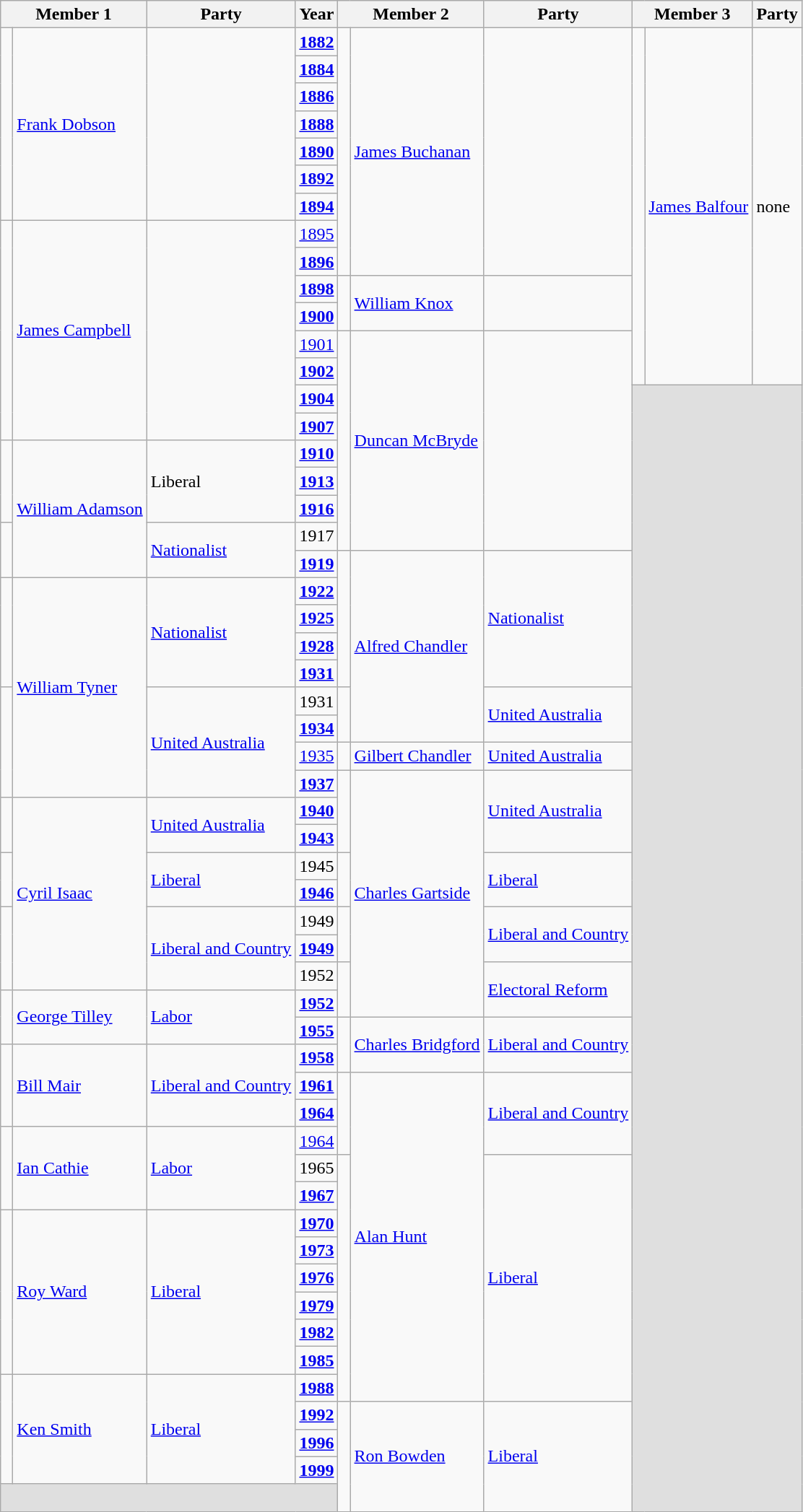<table class="wikitable">
<tr>
<th colspan=2>Member 1</th>
<th>Party</th>
<th>Year</th>
<th colspan=2>Member 2</th>
<th>Party</th>
<th colspan=2>Member 3</th>
<th>Party</th>
</tr>
<tr>
<td rowspan=7 > </td>
<td rowspan=7><a href='#'>Frank Dobson</a></td>
<td rowspan=7> </td>
<td><strong><a href='#'>1882</a></strong></td>
<td rowspan=9 > </td>
<td rowspan=9><a href='#'>James Buchanan</a></td>
<td rowspan=9> </td>
<td rowspan=13 > </td>
<td rowspan=13><a href='#'>James Balfour</a></td>
<td rowspan=13>none</td>
</tr>
<tr>
<td><strong><a href='#'>1884</a></strong></td>
</tr>
<tr>
<td><strong><a href='#'>1886</a></strong></td>
</tr>
<tr>
<td><strong><a href='#'>1888</a></strong></td>
</tr>
<tr>
<td><strong><a href='#'>1890</a></strong></td>
</tr>
<tr>
<td><strong><a href='#'>1892</a></strong></td>
</tr>
<tr>
<td><strong><a href='#'>1894</a></strong></td>
</tr>
<tr>
<td rowspan=8 > </td>
<td rowspan=8><a href='#'>James Campbell</a></td>
<td rowspan=8> </td>
<td><a href='#'>1895</a></td>
</tr>
<tr>
<td><strong><a href='#'>1896</a></strong></td>
</tr>
<tr>
<td><strong><a href='#'>1898</a></strong></td>
<td rowspan=2 > </td>
<td rowspan=2><a href='#'>William Knox</a></td>
<td rowspan=2> </td>
</tr>
<tr>
<td><strong><a href='#'>1900</a></strong></td>
</tr>
<tr>
<td><a href='#'>1901</a></td>
<td rowspan=8 > </td>
<td rowspan=8><a href='#'>Duncan McBryde</a></td>
<td rowspan=8> </td>
</tr>
<tr>
<td><strong><a href='#'>1902</a></strong></td>
</tr>
<tr>
<td><strong><a href='#'>1904</a></strong></td>
<td rowspan=41 colspan=3  bgcolor=#DFDFDF> </td>
</tr>
<tr>
<td><strong><a href='#'>1907</a></strong></td>
</tr>
<tr>
<td rowspan=3 > </td>
<td rowspan=5><a href='#'>William Adamson</a></td>
<td rowspan=3>Liberal</td>
<td><strong><a href='#'>1910</a></strong></td>
</tr>
<tr>
<td><strong><a href='#'>1913</a></strong></td>
</tr>
<tr>
<td><strong><a href='#'>1916</a></strong></td>
</tr>
<tr>
<td rowspan=2 > </td>
<td rowspan=2><a href='#'>Nationalist</a></td>
<td>1917</td>
</tr>
<tr>
<td><strong><a href='#'>1919</a></strong></td>
<td rowspan=5 > </td>
<td rowspan=7><a href='#'>Alfred Chandler</a></td>
<td rowspan=5><a href='#'>Nationalist</a></td>
</tr>
<tr>
<td rowspan=4 > </td>
<td rowspan=8><a href='#'>William Tyner</a></td>
<td rowspan=4><a href='#'>Nationalist</a></td>
<td><strong><a href='#'>1922</a></strong></td>
</tr>
<tr>
<td><strong><a href='#'>1925</a></strong></td>
</tr>
<tr>
<td><strong><a href='#'>1928</a></strong></td>
</tr>
<tr>
<td><strong><a href='#'>1931</a></strong></td>
</tr>
<tr>
<td rowspan=4 > </td>
<td rowspan=4><a href='#'>United Australia</a></td>
<td>1931</td>
<td rowspan=2 > </td>
<td rowspan=2><a href='#'>United Australia</a></td>
</tr>
<tr>
<td><strong><a href='#'>1934</a></strong></td>
</tr>
<tr>
<td><a href='#'>1935</a></td>
<td> </td>
<td><a href='#'>Gilbert Chandler</a></td>
<td><a href='#'>United Australia</a></td>
</tr>
<tr>
<td><strong><a href='#'>1937</a></strong></td>
<td rowspan=3 > </td>
<td rowspan=9><a href='#'>Charles Gartside</a></td>
<td rowspan=3><a href='#'>United Australia</a></td>
</tr>
<tr>
<td rowspan=2 > </td>
<td rowspan=7><a href='#'>Cyril Isaac</a></td>
<td rowspan=2><a href='#'>United Australia</a></td>
<td><strong><a href='#'>1940</a></strong></td>
</tr>
<tr>
<td><strong><a href='#'>1943</a></strong></td>
</tr>
<tr>
<td rowspan=2 > </td>
<td rowspan=2><a href='#'>Liberal</a></td>
<td>1945</td>
<td rowspan=2 > </td>
<td rowspan=2><a href='#'>Liberal</a></td>
</tr>
<tr>
<td><strong><a href='#'>1946</a></strong></td>
</tr>
<tr>
<td rowspan=3 > </td>
<td rowspan=3><a href='#'>Liberal and Country</a></td>
<td>1949</td>
<td rowspan=2 > </td>
<td rowspan=2><a href='#'>Liberal and Country</a></td>
</tr>
<tr>
<td><strong><a href='#'>1949</a></strong></td>
</tr>
<tr>
<td>1952</td>
<td rowspan=2 > </td>
<td rowspan=2><a href='#'>Electoral Reform</a></td>
</tr>
<tr>
<td rowspan=2 > </td>
<td rowspan=2><a href='#'>George Tilley</a></td>
<td rowspan=2><a href='#'>Labor</a></td>
<td><strong><a href='#'>1952</a></strong></td>
</tr>
<tr>
<td><strong><a href='#'>1955</a></strong></td>
<td rowspan=2 > </td>
<td rowspan=2><a href='#'>Charles Bridgford</a></td>
<td rowspan=2><a href='#'>Liberal and Country</a></td>
</tr>
<tr>
<td rowspan=3 > </td>
<td rowspan=3><a href='#'>Bill Mair</a></td>
<td rowspan=3><a href='#'>Liberal and Country</a></td>
<td><strong><a href='#'>1958</a></strong></td>
</tr>
<tr>
<td><strong><a href='#'>1961</a></strong></td>
<td rowspan=3 > </td>
<td rowspan=12><a href='#'>Alan Hunt</a></td>
<td rowspan=3><a href='#'>Liberal and Country</a></td>
</tr>
<tr>
<td><strong><a href='#'>1964</a></strong></td>
</tr>
<tr>
<td rowspan=3 > </td>
<td rowspan=3><a href='#'>Ian Cathie</a></td>
<td rowspan=3><a href='#'>Labor</a></td>
<td><a href='#'>1964</a></td>
</tr>
<tr>
<td>1965</td>
<td rowspan=9 > </td>
<td rowspan=9><a href='#'>Liberal</a></td>
</tr>
<tr>
<td><strong><a href='#'>1967</a></strong></td>
</tr>
<tr>
<td rowspan=6 > </td>
<td rowspan=6><a href='#'>Roy Ward</a></td>
<td rowspan=6><a href='#'>Liberal</a></td>
<td><strong><a href='#'>1970</a></strong></td>
</tr>
<tr>
<td><strong><a href='#'>1973</a></strong></td>
</tr>
<tr>
<td><strong><a href='#'>1976</a></strong></td>
</tr>
<tr>
<td><strong><a href='#'>1979</a></strong></td>
</tr>
<tr>
<td><strong><a href='#'>1982</a></strong></td>
</tr>
<tr>
<td><strong><a href='#'>1985</a></strong></td>
</tr>
<tr>
<td rowspan=4 > </td>
<td rowspan=4><a href='#'>Ken Smith</a></td>
<td rowspan=4><a href='#'>Liberal</a></td>
<td><strong><a href='#'>1988</a></strong></td>
</tr>
<tr>
<td><strong><a href='#'>1992</a></strong></td>
<td rowspan=4 > </td>
<td rowspan=4><a href='#'>Ron Bowden</a></td>
<td rowspan=4><a href='#'>Liberal</a></td>
</tr>
<tr>
<td><strong><a href='#'>1996</a></strong></td>
</tr>
<tr>
<td><strong><a href='#'>1999</a></strong></td>
</tr>
<tr>
<td colspan=4  bgcolor=#DFDFDF> </td>
</tr>
</table>
